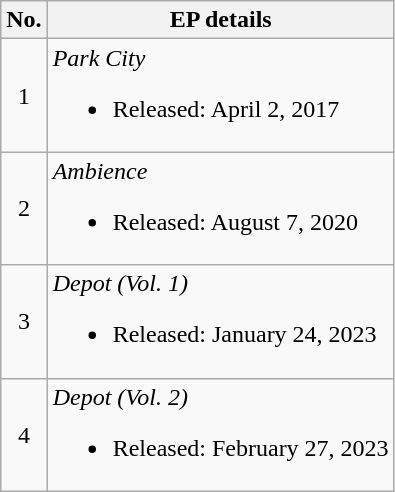<table class="wikitable">
<tr>
<th rowspan="1">No.</th>
<th rowspan="1">EP details</th>
</tr>
<tr>
<td align="center">1</td>
<td><em>Park City</em><br><ul><li>Released: April 2, 2017</li></ul></td>
</tr>
<tr>
<td align="center">2</td>
<td><em>Ambience</em><br><ul><li>Released: August 7, 2020</li></ul></td>
</tr>
<tr>
<td align="center">3</td>
<td><em>Depot (Vol. 1)</em><br><ul><li>Released: January 24, 2023</li></ul></td>
</tr>
<tr>
<td align="center">4</td>
<td><em>Depot (Vol. 2)</em><br><ul><li>Released: February 27, 2023</li></ul></td>
</tr>
</table>
